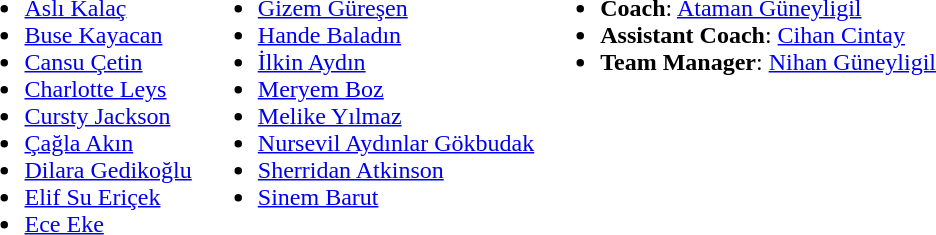<table>
<tr valign="top">
<td><br><ul><li> <a href='#'>Aslı Kalaç</a></li><li> <a href='#'>Buse Kayacan</a></li><li> <a href='#'>Cansu Çetin</a></li><li> <a href='#'>Charlotte Leys</a></li><li> <a href='#'>Cursty Jackson</a></li><li> <a href='#'>Çağla Akın</a></li><li> <a href='#'>Dilara Gedikoğlu</a></li><li> <a href='#'>Elif Su Eriçek</a></li><li> <a href='#'>Ece Eke</a></li></ul></td>
<td><br><ul><li> <a href='#'>Gizem Güreşen</a></li><li> <a href='#'>Hande Baladın</a></li><li> <a href='#'>İlkin Aydın</a></li><li> <a href='#'>Meryem Boz</a></li><li> <a href='#'>Melike Yılmaz</a></li><li> <a href='#'>Nursevil Aydınlar Gökbudak</a></li><li> <a href='#'>Sherridan Atkinson</a></li><li> <a href='#'>Sinem Barut</a></li></ul></td>
<td><br><ul><li><strong>Coach</strong>:  <a href='#'>Ataman Güneyligil</a></li><li><strong>Assistant Coach</strong>:  <a href='#'>Cihan Cintay</a></li><li><strong>Team Manager</strong>:  <a href='#'>Nihan Güneyligil</a></li></ul></td>
</tr>
</table>
